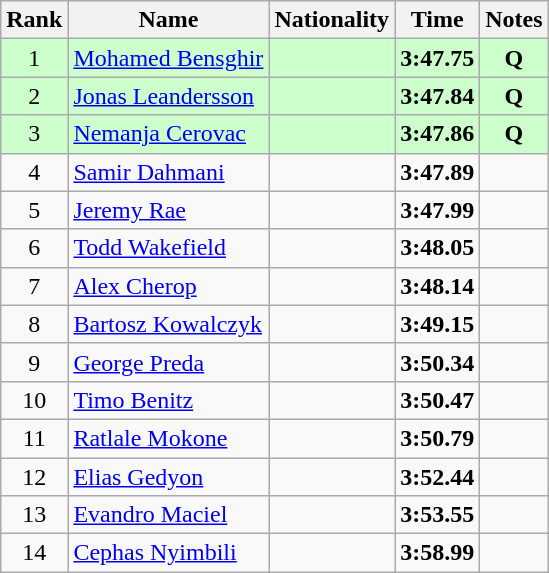<table class="wikitable sortable" style="text-align:center">
<tr>
<th>Rank</th>
<th>Name</th>
<th>Nationality</th>
<th>Time</th>
<th>Notes</th>
</tr>
<tr bgcolor=ccffcc>
<td>1</td>
<td align=left><a href='#'>Mohamed Bensghir</a></td>
<td align=left></td>
<td><strong>3:47.75</strong></td>
<td><strong>Q</strong></td>
</tr>
<tr bgcolor=ccffcc>
<td>2</td>
<td align=left><a href='#'>Jonas Leandersson</a></td>
<td align=left></td>
<td><strong>3:47.84</strong></td>
<td><strong>Q</strong></td>
</tr>
<tr bgcolor=ccffcc>
<td>3</td>
<td align=left><a href='#'>Nemanja Cerovac</a></td>
<td align=left></td>
<td><strong>3:47.86</strong></td>
<td><strong>Q</strong></td>
</tr>
<tr>
<td>4</td>
<td align=left><a href='#'>Samir Dahmani</a></td>
<td align=left></td>
<td><strong>3:47.89</strong></td>
<td></td>
</tr>
<tr>
<td>5</td>
<td align=left><a href='#'>Jeremy Rae</a></td>
<td align=left></td>
<td><strong>3:47.99</strong></td>
<td></td>
</tr>
<tr>
<td>6</td>
<td align=left><a href='#'>Todd Wakefield</a></td>
<td align=left></td>
<td><strong>3:48.05</strong></td>
<td></td>
</tr>
<tr>
<td>7</td>
<td align=left><a href='#'>Alex Cherop</a></td>
<td align=left></td>
<td><strong>3:48.14</strong></td>
<td></td>
</tr>
<tr>
<td>8</td>
<td align=left><a href='#'>Bartosz Kowalczyk</a></td>
<td align=left></td>
<td><strong>3:49.15</strong></td>
<td></td>
</tr>
<tr>
<td>9</td>
<td align=left><a href='#'>George Preda</a></td>
<td align=left></td>
<td><strong>3:50.34</strong></td>
<td></td>
</tr>
<tr>
<td>10</td>
<td align=left><a href='#'>Timo Benitz</a></td>
<td align=left></td>
<td><strong>3:50.47</strong></td>
<td></td>
</tr>
<tr>
<td>11</td>
<td align=left><a href='#'>Ratlale Mokone</a></td>
<td align=left></td>
<td><strong>3:50.79</strong></td>
<td></td>
</tr>
<tr>
<td>12</td>
<td align=left><a href='#'>Elias Gedyon</a></td>
<td align=left></td>
<td><strong>3:52.44</strong></td>
<td></td>
</tr>
<tr>
<td>13</td>
<td align=left><a href='#'>Evandro Maciel</a></td>
<td align=left></td>
<td><strong>3:53.55</strong></td>
<td></td>
</tr>
<tr>
<td>14</td>
<td align=left><a href='#'>Cephas Nyimbili</a></td>
<td align=left></td>
<td><strong>3:58.99</strong></td>
<td></td>
</tr>
</table>
